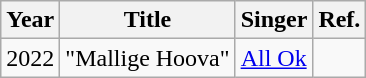<table class="wikitable sortable">
<tr>
<th>Year</th>
<th>Title</th>
<th>Singer</th>
<th class="unsortable">Ref.</th>
</tr>
<tr>
<td>2022</td>
<td>"Mallige Hoova"</td>
<td><a href='#'>All Ok</a></td>
<td></td>
</tr>
</table>
